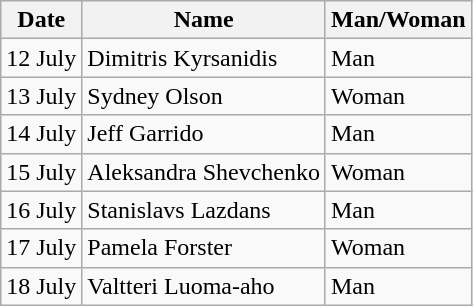<table class="wikitable">
<tr>
<th>Date</th>
<th>Name</th>
<th>Man/Woman</th>
</tr>
<tr>
<td>12 July</td>
<td> Dimitris Kyrsanidis</td>
<td>Man</td>
</tr>
<tr>
<td>13 July</td>
<td> Sydney Olson</td>
<td>Woman</td>
</tr>
<tr>
<td>14 July</td>
<td> Jeff Garrido</td>
<td>Man</td>
</tr>
<tr>
<td>15 July</td>
<td> Aleksandra Shevchenko</td>
<td>Woman</td>
</tr>
<tr>
<td>16 July</td>
<td> Stanislavs Lazdans</td>
<td>Man</td>
</tr>
<tr>
<td>17 July</td>
<td> Pamela Forster</td>
<td>Woman</td>
</tr>
<tr>
<td>18 July</td>
<td> Valtteri Luoma-aho</td>
<td>Man</td>
</tr>
</table>
